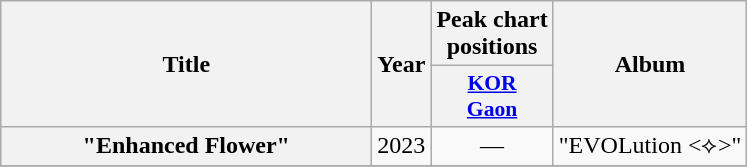<table class="wikitable plainrowheaders" style="text-align:center;">
<tr>
<th rowspan="2" style="width:15em;">Title</th>
<th rowspan="2">Year</th>
<th>Peak chart <br> positions</th>
<th rowspan="2">Album</th>
</tr>
<tr>
<th style="width=3em;font-size:90%"><a href='#'>KOR<br>Gaon</a><br></th>
</tr>
<tr>
<th scope=row>"Enhanced Flower" </th>
<td>2023</td>
<td>—</td>
<td>"EVOLution <⟡>"</td>
</tr>
<tr>
</tr>
</table>
